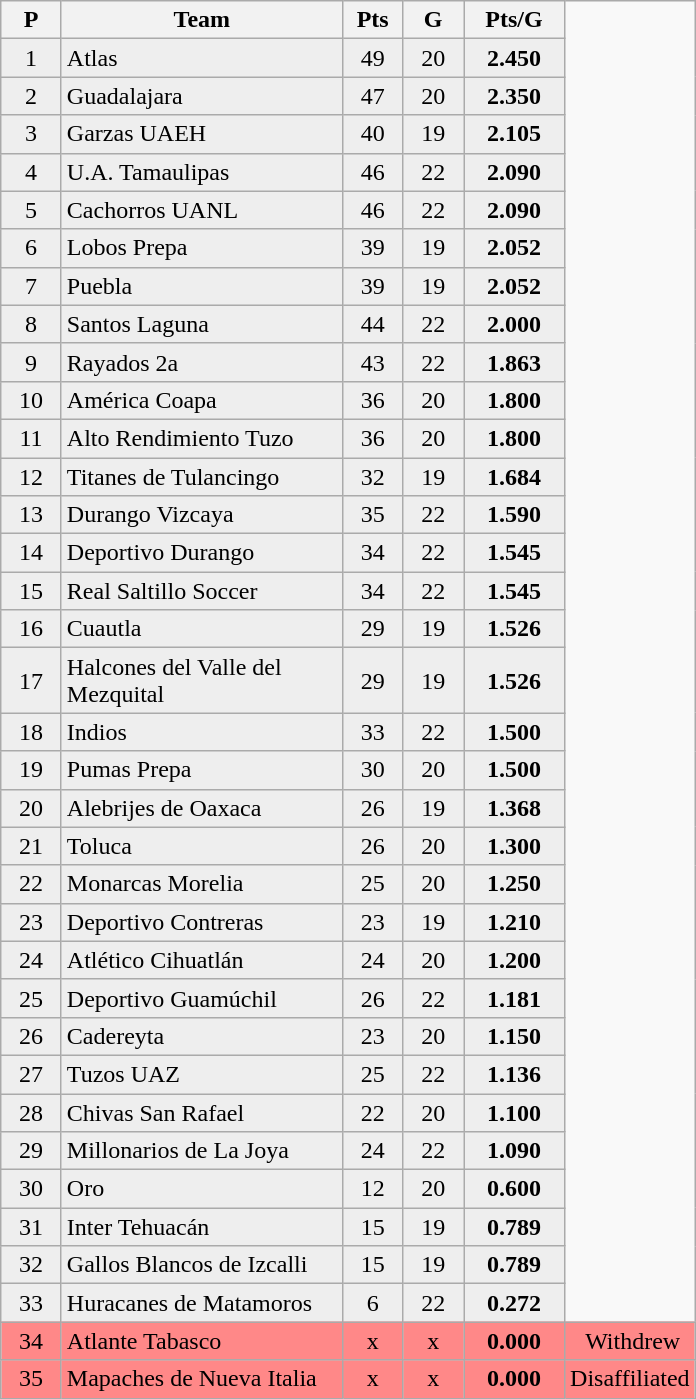<table class="wikitable" style="text-align: center;">
<tr>
<th width=33>P</th>
<th width=180>Team</th>
<th width=33>Pts</th>
<th width=33>G</th>
<th width=60>Pts/G</th>
</tr>
<tr bgcolor=#EEEEEE>
<td>1</td>
<td align=left>Atlas</td>
<td>49</td>
<td>20</td>
<td><strong>2.450</strong></td>
</tr>
<tr bgcolor=#EEEEEE>
<td>2</td>
<td align=left>Guadalajara</td>
<td>47</td>
<td>20</td>
<td><strong>2.350</strong></td>
</tr>
<tr bgcolor=#EEEEEE>
<td>3</td>
<td align=left>Garzas UAEH</td>
<td>40</td>
<td>19</td>
<td><strong>2.105</strong></td>
</tr>
<tr bgcolor=#EEEEEE>
<td>4</td>
<td align=left>U.A. Tamaulipas</td>
<td>46</td>
<td>22</td>
<td><strong>2.090</strong></td>
</tr>
<tr bgcolor=#EEEEEE>
<td>5</td>
<td align=left>Cachorros UANL</td>
<td>46</td>
<td>22</td>
<td><strong>2.090</strong></td>
</tr>
<tr bgcolor=#EEEEEE>
<td>6</td>
<td align=left>Lobos Prepa</td>
<td>39</td>
<td>19</td>
<td><strong>2.052</strong></td>
</tr>
<tr bgcolor=#EEEEEE>
<td>7</td>
<td align=left>Puebla</td>
<td>39</td>
<td>19</td>
<td><strong>2.052</strong></td>
</tr>
<tr bgcolor=#EEEEEE>
<td>8</td>
<td align=left>Santos Laguna</td>
<td>44</td>
<td>22</td>
<td><strong>2.000</strong></td>
</tr>
<tr bgcolor=#EEEEEE>
<td>9</td>
<td align=left>Rayados 2a</td>
<td>43</td>
<td>22</td>
<td><strong>1.863</strong></td>
</tr>
<tr bgcolor=#EEEEEE>
<td>10</td>
<td align=left>América Coapa</td>
<td>36</td>
<td>20</td>
<td><strong>1.800</strong></td>
</tr>
<tr bgcolor=#EEEEEE>
<td>11</td>
<td align=left>Alto Rendimiento Tuzo</td>
<td>36</td>
<td>20</td>
<td><strong>1.800</strong></td>
</tr>
<tr bgcolor=#EEEEEE>
<td>12</td>
<td align=left>Titanes de Tulancingo</td>
<td>32</td>
<td>19</td>
<td><strong>1.684</strong></td>
</tr>
<tr bgcolor=#EEEEEE>
<td>13</td>
<td align=left>Durango Vizcaya</td>
<td>35</td>
<td>22</td>
<td><strong>1.590</strong></td>
</tr>
<tr bgcolor=#EEEEEE>
<td>14</td>
<td align=left>Deportivo Durango</td>
<td>34</td>
<td>22</td>
<td><strong>1.545</strong></td>
</tr>
<tr bgcolor=#EEEEEE>
<td>15</td>
<td align=left>Real Saltillo Soccer</td>
<td>34</td>
<td>22</td>
<td><strong>1.545</strong></td>
</tr>
<tr bgcolor=#EEEEEE>
<td>16</td>
<td align=left>Cuautla</td>
<td>29</td>
<td>19</td>
<td><strong>1.526</strong></td>
</tr>
<tr bgcolor=#EEEEEE>
<td>17</td>
<td align=left>Halcones del Valle del Mezquital</td>
<td>29</td>
<td>19</td>
<td><strong>1.526</strong></td>
</tr>
<tr bgcolor=#EEEEEE>
<td>18</td>
<td align=left>Indios</td>
<td>33</td>
<td>22</td>
<td><strong>1.500</strong></td>
</tr>
<tr bgcolor=#EEEEEE>
<td>19</td>
<td align=left>Pumas Prepa</td>
<td>30</td>
<td>20</td>
<td><strong>1.500</strong></td>
</tr>
<tr bgcolor=#EEEEEE>
<td>20</td>
<td align=left>Alebrijes de Oaxaca</td>
<td>26</td>
<td>19</td>
<td><strong>1.368</strong></td>
</tr>
<tr bgcolor=#EEEEEE>
<td>21</td>
<td align=left>Toluca</td>
<td>26</td>
<td>20</td>
<td><strong>1.300</strong></td>
</tr>
<tr bgcolor=#EEEEEE>
<td>22</td>
<td align=left>Monarcas Morelia</td>
<td>25</td>
<td>20</td>
<td><strong>1.250</strong></td>
</tr>
<tr bgcolor=#EEEEEE>
<td>23</td>
<td align=left>Deportivo Contreras</td>
<td>23</td>
<td>19</td>
<td><strong>1.210</strong></td>
</tr>
<tr bgcolor=#EEEEEE>
<td>24</td>
<td align=left>Atlético Cihuatlán</td>
<td>24</td>
<td>20</td>
<td><strong>1.200</strong></td>
</tr>
<tr bgcolor=#EEEEEE>
<td>25</td>
<td align=left>Deportivo Guamúchil</td>
<td>26</td>
<td>22</td>
<td><strong>1.181</strong></td>
</tr>
<tr bgcolor=#EEEEEE>
<td>26</td>
<td align=left>Cadereyta</td>
<td>23</td>
<td>20</td>
<td><strong>1.150</strong></td>
</tr>
<tr bgcolor=#EEEEEE>
<td>27</td>
<td align=left>Tuzos UAZ</td>
<td>25</td>
<td>22</td>
<td><strong>1.136</strong></td>
</tr>
<tr bgcolor=#EEEEEE>
<td>28</td>
<td align=left>Chivas San Rafael</td>
<td>22</td>
<td>20</td>
<td><strong>1.100</strong></td>
</tr>
<tr bgcolor=#EEEEEE>
<td>29</td>
<td align=left>Millonarios de La Joya</td>
<td>24</td>
<td>22</td>
<td><strong>1.090</strong></td>
</tr>
<tr bgcolor=#EEEEEE>
<td>30</td>
<td align=left>Oro</td>
<td>12</td>
<td>20</td>
<td><strong>0.600</strong></td>
</tr>
<tr bgcolor=#EEEEEE>
<td>31</td>
<td align=left>Inter Tehuacán</td>
<td>15</td>
<td>19</td>
<td><strong>0.789</strong></td>
</tr>
<tr bgcolor=#EEEEEE>
<td>32</td>
<td align=left>Gallos Blancos de Izcalli</td>
<td>15</td>
<td>19</td>
<td><strong>0.789</strong></td>
</tr>
<tr bgcolor=#EEEEEE>
<td>33</td>
<td align=left>Huracanes de Matamoros</td>
<td>6</td>
<td>22</td>
<td><strong>0.272</strong></td>
</tr>
<tr bgcolor=#FF8888>
<td>34</td>
<td align=left>Atlante Tabasco</td>
<td>x</td>
<td>x</td>
<td><strong>0.000</strong></td>
<td> Withdrew</td>
</tr>
<tr bgcolor=#FF8888>
<td>35</td>
<td align=left>Mapaches de Nueva Italia</td>
<td>x</td>
<td>x</td>
<td><strong>0.000</strong></td>
<td>Disaffiliated</td>
</tr>
</table>
